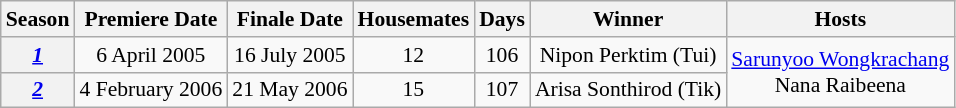<table class="wikitable" style="text-align:center; font-size:90%">
<tr>
<th>Season</th>
<th>Premiere Date</th>
<th>Finale Date</th>
<th>Housemates</th>
<th>Days</th>
<th>Winner</th>
<th>Hosts</th>
</tr>
<tr>
<th align="left"><em><a href='#'>1</a></em></th>
<td>6 April 2005</td>
<td>16 July 2005</td>
<td>12</td>
<td>106</td>
<td>Nipon Perktim (Tui)</td>
<td rowspan="2"><a href='#'>Sarunyoo Wongkrachang</a><br>Nana Raibeena</td>
</tr>
<tr>
<th align="left"><em><a href='#'>2</a></em></th>
<td>4 February 2006</td>
<td>21 May 2006</td>
<td>15</td>
<td>107</td>
<td>Arisa Sonthirod (Tik)</td>
</tr>
</table>
